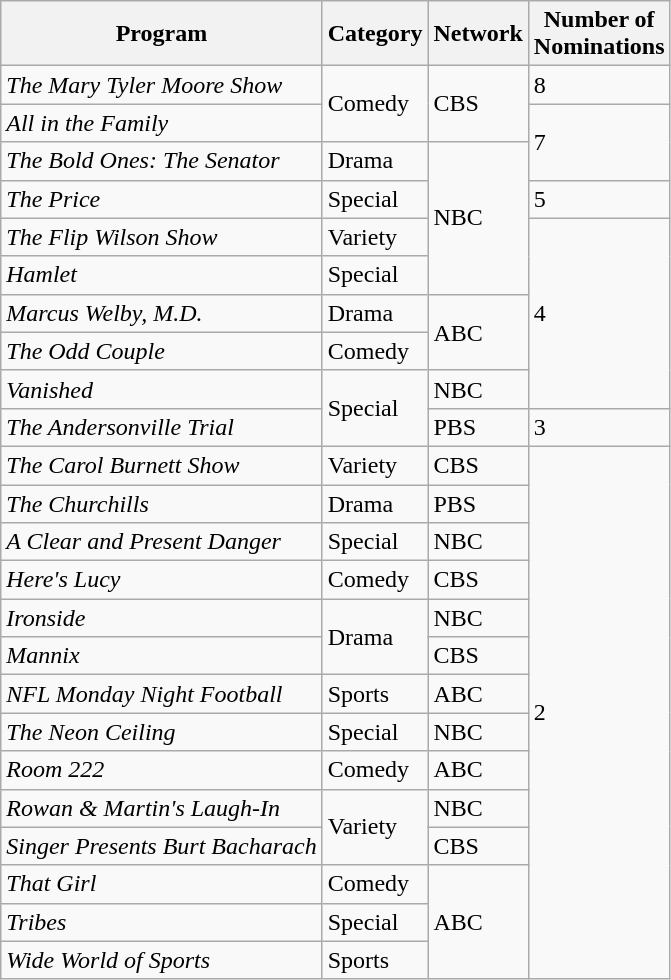<table class="wikitable">
<tr>
<th>Program</th>
<th>Category</th>
<th>Network</th>
<th>Number of<br>Nominations</th>
</tr>
<tr>
<td><em>The Mary Tyler Moore Show</em></td>
<td rowspan="2">Comedy</td>
<td rowspan="2">CBS</td>
<td>8</td>
</tr>
<tr>
<td><em>All in the Family</em></td>
<td rowspan="2">7</td>
</tr>
<tr>
<td><em>The Bold Ones: The Senator</em></td>
<td>Drama</td>
<td rowspan="4">NBC</td>
</tr>
<tr>
<td><em>The Price</em></td>
<td>Special</td>
<td>5</td>
</tr>
<tr>
<td><em>The Flip Wilson Show</em></td>
<td>Variety</td>
<td rowspan="5">4</td>
</tr>
<tr>
<td><em>Hamlet</em></td>
<td>Special</td>
</tr>
<tr>
<td><em>Marcus Welby, M.D.</em></td>
<td>Drama</td>
<td rowspan="2">ABC</td>
</tr>
<tr>
<td><em>The Odd Couple</em></td>
<td>Comedy</td>
</tr>
<tr>
<td><em>Vanished</em></td>
<td rowspan="2">Special</td>
<td>NBC</td>
</tr>
<tr>
<td><em>The Andersonville Trial</em></td>
<td>PBS</td>
<td>3</td>
</tr>
<tr>
<td><em>The Carol Burnett Show</em></td>
<td>Variety</td>
<td>CBS</td>
<td rowspan="14">2</td>
</tr>
<tr>
<td><em>The Churchills</em></td>
<td>Drama</td>
<td>PBS</td>
</tr>
<tr>
<td><em>A Clear and Present Danger</em></td>
<td>Special</td>
<td>NBC</td>
</tr>
<tr>
<td><em>Here's Lucy</em></td>
<td>Comedy</td>
<td>CBS</td>
</tr>
<tr>
<td><em>Ironside</em></td>
<td rowspan="2">Drama</td>
<td>NBC</td>
</tr>
<tr>
<td><em>Mannix</em></td>
<td>CBS</td>
</tr>
<tr>
<td><em>NFL Monday Night Football</em></td>
<td>Sports</td>
<td>ABC</td>
</tr>
<tr>
<td><em>The Neon Ceiling</em></td>
<td>Special</td>
<td>NBC</td>
</tr>
<tr>
<td><em>Room 222</em></td>
<td>Comedy</td>
<td>ABC</td>
</tr>
<tr>
<td><em>Rowan & Martin's Laugh-In</em></td>
<td rowspan="2">Variety</td>
<td>NBC</td>
</tr>
<tr>
<td><em>Singer Presents Burt Bacharach</em></td>
<td>CBS</td>
</tr>
<tr>
<td><em>That Girl</em></td>
<td>Comedy</td>
<td rowspan="3">ABC</td>
</tr>
<tr>
<td><em>Tribes</em></td>
<td>Special</td>
</tr>
<tr>
<td><em>Wide World of Sports</em></td>
<td>Sports</td>
</tr>
</table>
